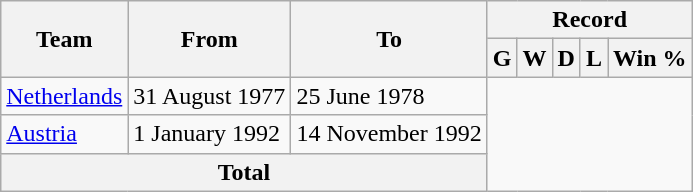<table class="wikitable" style="text-align: center">
<tr>
<th rowspan="2">Team</th>
<th rowspan="2">From</th>
<th rowspan="2">To</th>
<th colspan="5">Record</th>
</tr>
<tr>
<th>G</th>
<th>W</th>
<th>D</th>
<th>L</th>
<th>Win %</th>
</tr>
<tr>
<td align=left><a href='#'>Netherlands</a></td>
<td align=left>31 August 1977</td>
<td align=left>25 June 1978<br></td>
</tr>
<tr>
<td align=left><a href='#'>Austria</a></td>
<td align=left>1 January 1992</td>
<td align=left>14 November 1992<br></td>
</tr>
<tr>
<th colspan="3">Total<br></th>
</tr>
</table>
